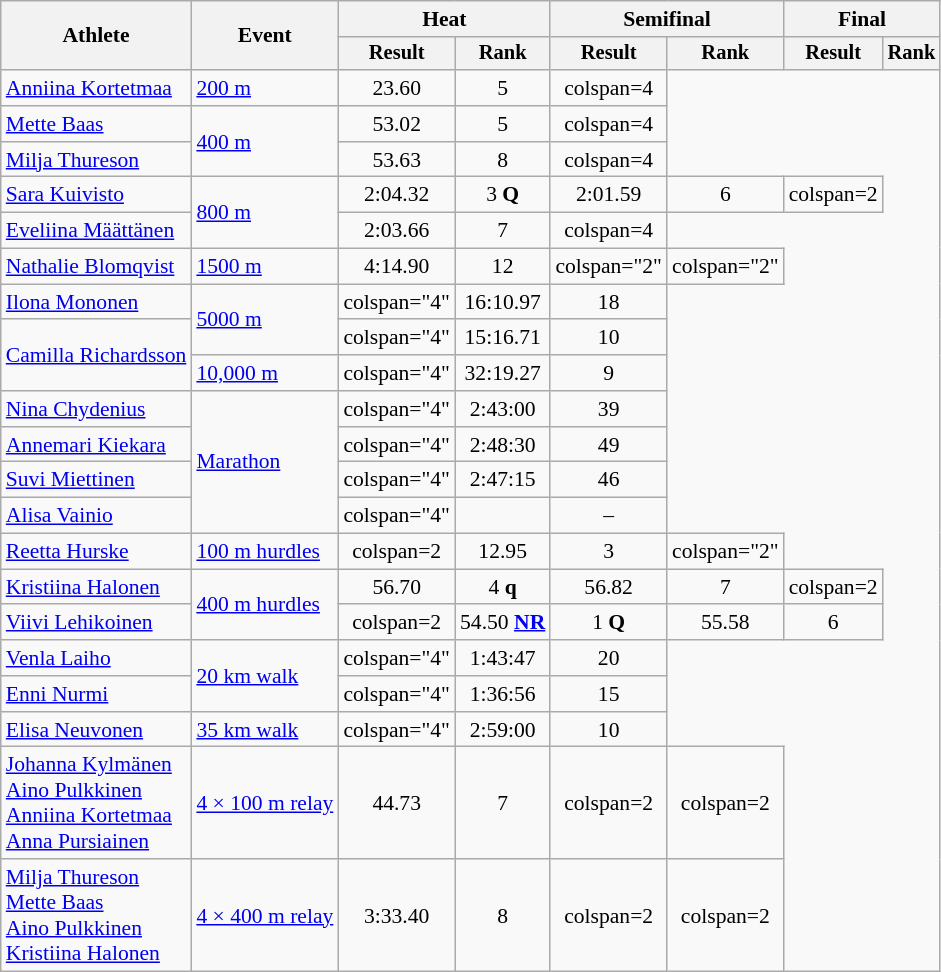<table class="wikitable" style="font-size:90%">
<tr>
<th rowspan="2">Athlete</th>
<th rowspan="2">Event</th>
<th colspan="2">Heat</th>
<th colspan="2">Semifinal</th>
<th colspan="2">Final</th>
</tr>
<tr style="font-size:95%">
<th>Result</th>
<th>Rank</th>
<th>Result</th>
<th>Rank</th>
<th>Result</th>
<th>Rank</th>
</tr>
<tr align=center>
<td align=left><a href='#'>Anniina Kortetmaa</a></td>
<td align=left><a href='#'>200 m</a></td>
<td>23.60</td>
<td>5</td>
<td>colspan=4 </td>
</tr>
<tr align=center>
<td align=left><a href='#'>Mette Baas</a></td>
<td align=left rowspan=2><a href='#'>400 m</a></td>
<td>53.02</td>
<td>5</td>
<td>colspan=4 </td>
</tr>
<tr align=center>
<td align=left><a href='#'>Milja Thureson</a></td>
<td>53.63</td>
<td>8</td>
<td>colspan=4 </td>
</tr>
<tr align=center>
<td align=left><a href='#'>Sara Kuivisto</a></td>
<td align=left rowspan=2><a href='#'>800 m</a></td>
<td>2:04.32</td>
<td>3 <strong>Q</strong></td>
<td>2:01.59 </td>
<td>6</td>
<td>colspan=2 </td>
</tr>
<tr align=center>
<td align=left><a href='#'>Eveliina Määttänen</a></td>
<td>2:03.66</td>
<td>7</td>
<td>colspan=4 </td>
</tr>
<tr align=center>
<td align=left><a href='#'>Nathalie Blomqvist</a></td>
<td align=left><a href='#'>1500 m</a></td>
<td>4:14.90</td>
<td>12</td>
<td>colspan="2" </td>
<td>colspan="2" </td>
</tr>
<tr align=center>
<td align=left><a href='#'>Ilona Mononen</a></td>
<td align=left rowspan=2><a href='#'>5000 m</a></td>
<td>colspan="4" </td>
<td>16:10.97</td>
<td>18</td>
</tr>
<tr align=center>
<td align=left rowspan=2><a href='#'>Camilla Richardsson</a></td>
<td>colspan="4" </td>
<td>15:16.71 </td>
<td>10</td>
</tr>
<tr align=center>
<td align=left><a href='#'>10,000 m</a></td>
<td>colspan="4" </td>
<td>32:19.27 </td>
<td>9</td>
</tr>
<tr align=center>
<td align=left><a href='#'>Nina Chydenius</a></td>
<td align=left rowspan=4><a href='#'>Marathon</a></td>
<td>colspan="4" </td>
<td>2:43:00</td>
<td>39</td>
</tr>
<tr align=center>
<td align=left><a href='#'>Annemari Kiekara</a></td>
<td>colspan="4" </td>
<td>2:48:30</td>
<td>49</td>
</tr>
<tr align=center>
<td align=left><a href='#'>Suvi Miettinen</a></td>
<td>colspan="4" </td>
<td>2:47:15</td>
<td>46</td>
</tr>
<tr align=center>
<td align=left><a href='#'>Alisa Vainio</a></td>
<td>colspan="4" </td>
<td></td>
<td>–</td>
</tr>
<tr align=center>
<td align=left><a href='#'>Reetta Hurske</a></td>
<td align=left><a href='#'>100 m hurdles</a></td>
<td>colspan=2 </td>
<td>12.95</td>
<td>3</td>
<td>colspan="2" </td>
</tr>
<tr align=center>
<td align=left><a href='#'>Kristiina Halonen</a></td>
<td rowspan="2" align=left><a href='#'>400 m hurdles</a></td>
<td>56.70</td>
<td>4 <strong>q</strong></td>
<td>56.82</td>
<td>7</td>
<td>colspan=2 </td>
</tr>
<tr align=center>
<td align=left><a href='#'>Viivi Lehikoinen</a></td>
<td>colspan=2 </td>
<td>54.50 <strong><a href='#'>NR</a></strong></td>
<td>1 <strong>Q</strong></td>
<td>55.58</td>
<td>6</td>
</tr>
<tr align=center>
<td align=left><a href='#'>Venla Laiho</a></td>
<td align=left rowspan=2><a href='#'>20 km walk</a></td>
<td>colspan="4" </td>
<td>1:43:47</td>
<td>20</td>
</tr>
<tr align=center>
<td align=left><a href='#'>Enni Nurmi</a></td>
<td>colspan="4" </td>
<td>1:36:56</td>
<td>15</td>
</tr>
<tr align=center>
<td align=left><a href='#'>Elisa Neuvonen</a></td>
<td align=left><a href='#'>35 km walk</a></td>
<td>colspan="4" </td>
<td>2:59:00</td>
<td>10</td>
</tr>
<tr align=center>
<td align=left><a href='#'>Johanna Kylmänen</a><br><a href='#'>Aino Pulkkinen</a><br><a href='#'>Anniina Kortetmaa</a><br><a href='#'>Anna Pursiainen</a></td>
<td align=left><a href='#'>4 × 100 m relay</a></td>
<td>44.73</td>
<td>7</td>
<td>colspan=2 </td>
<td>colspan=2 </td>
</tr>
<tr align=center>
<td align=left><a href='#'>Milja Thureson</a><br><a href='#'>Mette Baas</a><br><a href='#'>Aino Pulkkinen</a><br><a href='#'>Kristiina Halonen</a></td>
<td align=left><a href='#'>4 × 400 m relay</a></td>
<td>3:33.40</td>
<td>8</td>
<td>colspan=2 </td>
<td>colspan=2 </td>
</tr>
</table>
